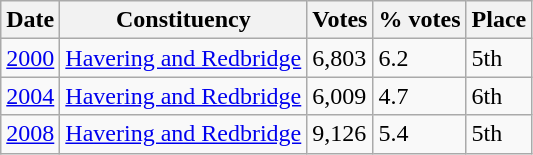<table class="wikitable">
<tr>
<th>Date</th>
<th>Constituency</th>
<th>Votes</th>
<th>% votes</th>
<th>Place</th>
</tr>
<tr>
<td><a href='#'>2000</a></td>
<td><a href='#'>Havering and Redbridge</a></td>
<td>6,803</td>
<td>6.2</td>
<td>5th</td>
</tr>
<tr>
<td><a href='#'>2004</a></td>
<td><a href='#'>Havering and Redbridge</a></td>
<td>6,009</td>
<td>4.7</td>
<td>6th</td>
</tr>
<tr>
<td><a href='#'>2008</a></td>
<td><a href='#'>Havering and Redbridge</a></td>
<td>9,126</td>
<td>5.4</td>
<td>5th</td>
</tr>
</table>
